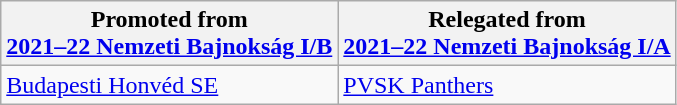<table class="wikitable">
<tr>
<th>Promoted from<br><a href='#'>2021–22 Nemzeti Bajnokság I/B</a></th>
<th>Relegated from<br><a href='#'>2021–22 Nemzeti Bajnokság I/A</a></th>
</tr>
<tr>
<td><a href='#'>Budapesti Honvéd SE</a></td>
<td><a href='#'>PVSK Panthers</a></td>
</tr>
</table>
